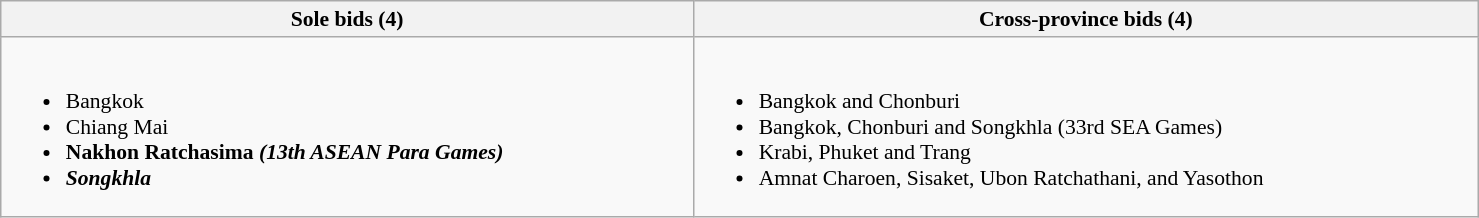<table class="wikitable" style="width:78%; font-size: 90%;">
<tr>
<th scope="col">Sole bids (4)</th>
<th scope="col">Cross-province bids (4)</th>
</tr>
<tr valign="top">
<td><br><ul><li>Bangkok</li><li>Chiang Mai</li><li><strong>Nakhon Ratchasima <em>(13th ASEAN Para Games)<strong><em></li><li>Songkhla</li></ul></td>
<td><br><ul><li>Bangkok and Chonburi</li><li></strong>Bangkok, Chonburi and Songkhla </em>(33rd SEA Games)</em></strong></li><li>Krabi, Phuket and Trang</li><li>Amnat Charoen, Sisaket, Ubon Ratchathani, and Yasothon</li></ul></td>
</tr>
</table>
